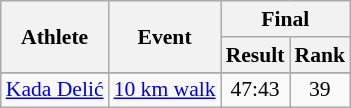<table class=wikitable style="font-size:90%">
<tr>
<th rowspan="2">Athlete</th>
<th rowspan="2">Event</th>
<th colspan="2">Final</th>
</tr>
<tr>
<th>Result</th>
<th>Rank</th>
</tr>
<tr style="font-size:95%">
</tr>
<tr align=center>
<td align=left><a href='#'>Kada Delić</a></td>
<td align=left><a href='#'>10 km walk</a></td>
<td>47:43</td>
<td>39</td>
</tr>
</table>
